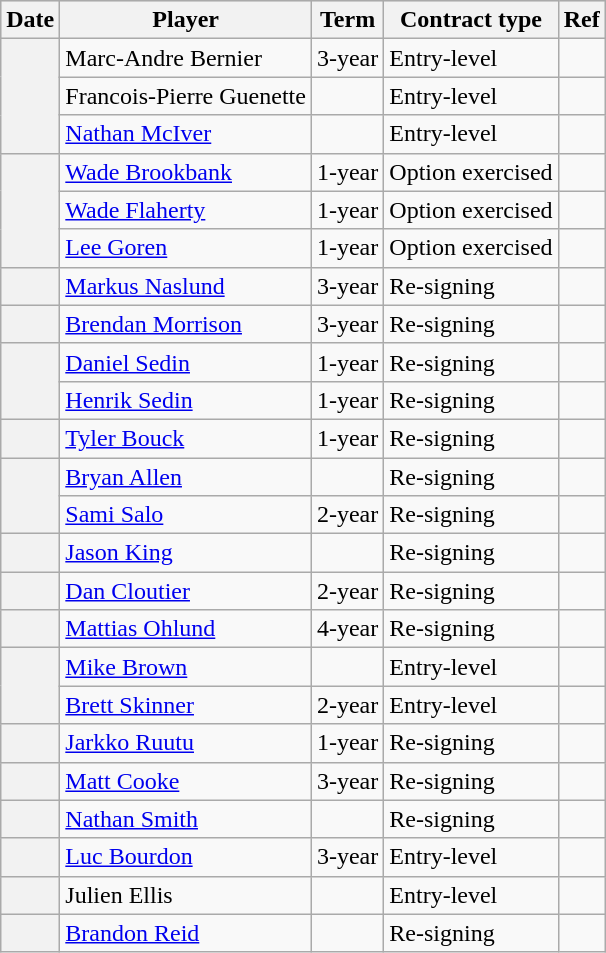<table class="wikitable plainrowheaders">
<tr style="background:#ddd; text-align:center;">
<th>Date</th>
<th>Player</th>
<th>Term</th>
<th>Contract type</th>
<th>Ref</th>
</tr>
<tr>
<th scope="row" rowspan=3></th>
<td>Marc-Andre Bernier</td>
<td>3-year</td>
<td>Entry-level</td>
<td></td>
</tr>
<tr>
<td>Francois-Pierre Guenette</td>
<td></td>
<td>Entry-level</td>
<td></td>
</tr>
<tr>
<td><a href='#'>Nathan McIver</a></td>
<td></td>
<td>Entry-level</td>
<td></td>
</tr>
<tr>
<th scope="row" rowspan=3></th>
<td><a href='#'>Wade Brookbank</a></td>
<td>1-year</td>
<td>Option exercised</td>
<td></td>
</tr>
<tr>
<td><a href='#'>Wade Flaherty</a></td>
<td>1-year</td>
<td>Option exercised</td>
<td></td>
</tr>
<tr>
<td><a href='#'>Lee Goren</a></td>
<td>1-year</td>
<td>Option exercised</td>
<td></td>
</tr>
<tr>
<th scope="row"></th>
<td><a href='#'>Markus Naslund</a></td>
<td>3-year</td>
<td>Re-signing</td>
<td></td>
</tr>
<tr>
<th scope="row"></th>
<td><a href='#'>Brendan Morrison</a></td>
<td>3-year</td>
<td>Re-signing</td>
<td></td>
</tr>
<tr>
<th scope="row" rowspan=2></th>
<td><a href='#'>Daniel Sedin</a></td>
<td>1-year</td>
<td>Re-signing</td>
<td></td>
</tr>
<tr>
<td><a href='#'>Henrik Sedin</a></td>
<td>1-year</td>
<td>Re-signing</td>
<td></td>
</tr>
<tr>
<th scope="row"></th>
<td><a href='#'>Tyler Bouck</a></td>
<td>1-year</td>
<td>Re-signing</td>
<td></td>
</tr>
<tr>
<th scope="row" rowspan=2></th>
<td><a href='#'>Bryan Allen</a></td>
<td></td>
<td>Re-signing</td>
<td></td>
</tr>
<tr>
<td><a href='#'>Sami Salo</a></td>
<td>2-year</td>
<td>Re-signing</td>
<td></td>
</tr>
<tr>
<th scope="row"></th>
<td><a href='#'>Jason King</a></td>
<td></td>
<td>Re-signing</td>
<td></td>
</tr>
<tr>
<th scope="row"></th>
<td><a href='#'>Dan Cloutier</a></td>
<td>2-year</td>
<td>Re-signing</td>
<td></td>
</tr>
<tr>
<th scope="row"></th>
<td><a href='#'>Mattias Ohlund</a></td>
<td>4-year</td>
<td>Re-signing</td>
<td></td>
</tr>
<tr>
<th scope="row" rowspan=2></th>
<td><a href='#'>Mike Brown</a></td>
<td></td>
<td>Entry-level</td>
<td></td>
</tr>
<tr>
<td><a href='#'>Brett Skinner</a></td>
<td>2-year</td>
<td>Entry-level</td>
<td></td>
</tr>
<tr>
<th scope="row"></th>
<td><a href='#'>Jarkko Ruutu</a></td>
<td>1-year</td>
<td>Re-signing</td>
<td></td>
</tr>
<tr>
<th scope="row"></th>
<td><a href='#'>Matt Cooke</a></td>
<td>3-year</td>
<td>Re-signing</td>
<td></td>
</tr>
<tr>
<th scope="row"></th>
<td><a href='#'>Nathan Smith</a></td>
<td></td>
<td>Re-signing</td>
<td></td>
</tr>
<tr>
<th scope="row"></th>
<td><a href='#'>Luc Bourdon</a></td>
<td>3-year</td>
<td>Entry-level</td>
<td></td>
</tr>
<tr>
<th scope="row"></th>
<td>Julien Ellis</td>
<td></td>
<td>Entry-level</td>
<td></td>
</tr>
<tr>
<th scope="row"></th>
<td><a href='#'>Brandon Reid</a></td>
<td></td>
<td>Re-signing</td>
<td></td>
</tr>
</table>
